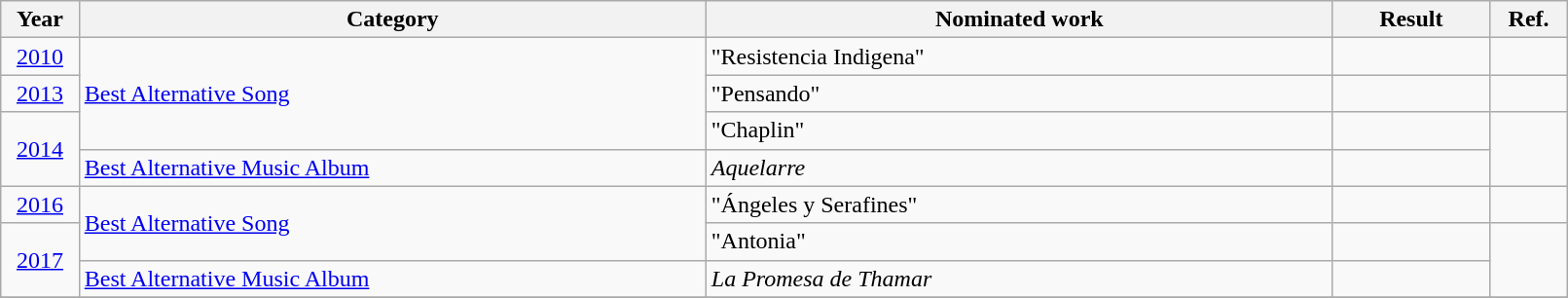<table class="wikitable" style="width:85%;">
<tr>
<th width=5%>Year</th>
<th style="width:40%;">Category</th>
<th style="width:40%;">Nominated work</th>
<th style="width:10%;">Result</th>
<th style="width:5%;">Ref.</th>
</tr>
<tr>
<td style="text-align:center;"><a href='#'>2010</a></td>
<td rowspan="3"><a href='#'>Best Alternative Song</a></td>
<td>"Resistencia Indigena"</td>
<td></td>
<td></td>
</tr>
<tr>
<td style="text-align:center;"><a href='#'>2013</a></td>
<td>"Pensando"</td>
<td></td>
<td></td>
</tr>
<tr>
<td rowspan="2" style="text-align:center;"><a href='#'>2014</a></td>
<td>"Chaplin"</td>
<td></td>
<td rowspan="2"></td>
</tr>
<tr>
<td><a href='#'>Best Alternative Music Album</a></td>
<td><em>Aquelarre</em></td>
<td></td>
</tr>
<tr>
<td style="text-align:center;"><a href='#'>2016</a></td>
<td rowspan="2"><a href='#'>Best Alternative Song</a></td>
<td>"Ángeles y Serafines"</td>
<td></td>
<td></td>
</tr>
<tr>
<td rowspan="2" style="text-align:center;"><a href='#'>2017</a></td>
<td>"Antonia"</td>
<td></td>
<td rowspan="2"></td>
</tr>
<tr>
<td><a href='#'>Best Alternative Music Album</a></td>
<td><em>La Promesa de Thamar</em></td>
<td></td>
</tr>
<tr>
</tr>
</table>
